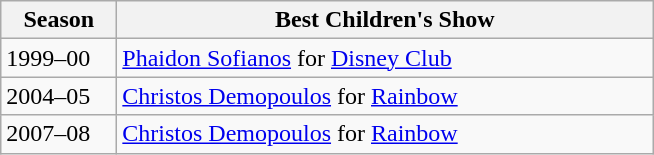<table class="wikitable" style="margin-right: 0;">
<tr text-align:center;">
<th style="width:70px;">Season</th>
<th style="width:350px;">Best Children's Show</th>
</tr>
<tr>
<td>1999–00</td>
<td><a href='#'>Phaidon Sofianos</a> for <a href='#'>Disney Club</a></td>
</tr>
<tr>
<td>2004–05</td>
<td><a href='#'>Christos Demopoulos</a> for <a href='#'>Rainbow</a></td>
</tr>
<tr>
<td>2007–08</td>
<td><a href='#'>Christos Demopoulos</a> for <a href='#'>Rainbow</a></td>
</tr>
</table>
